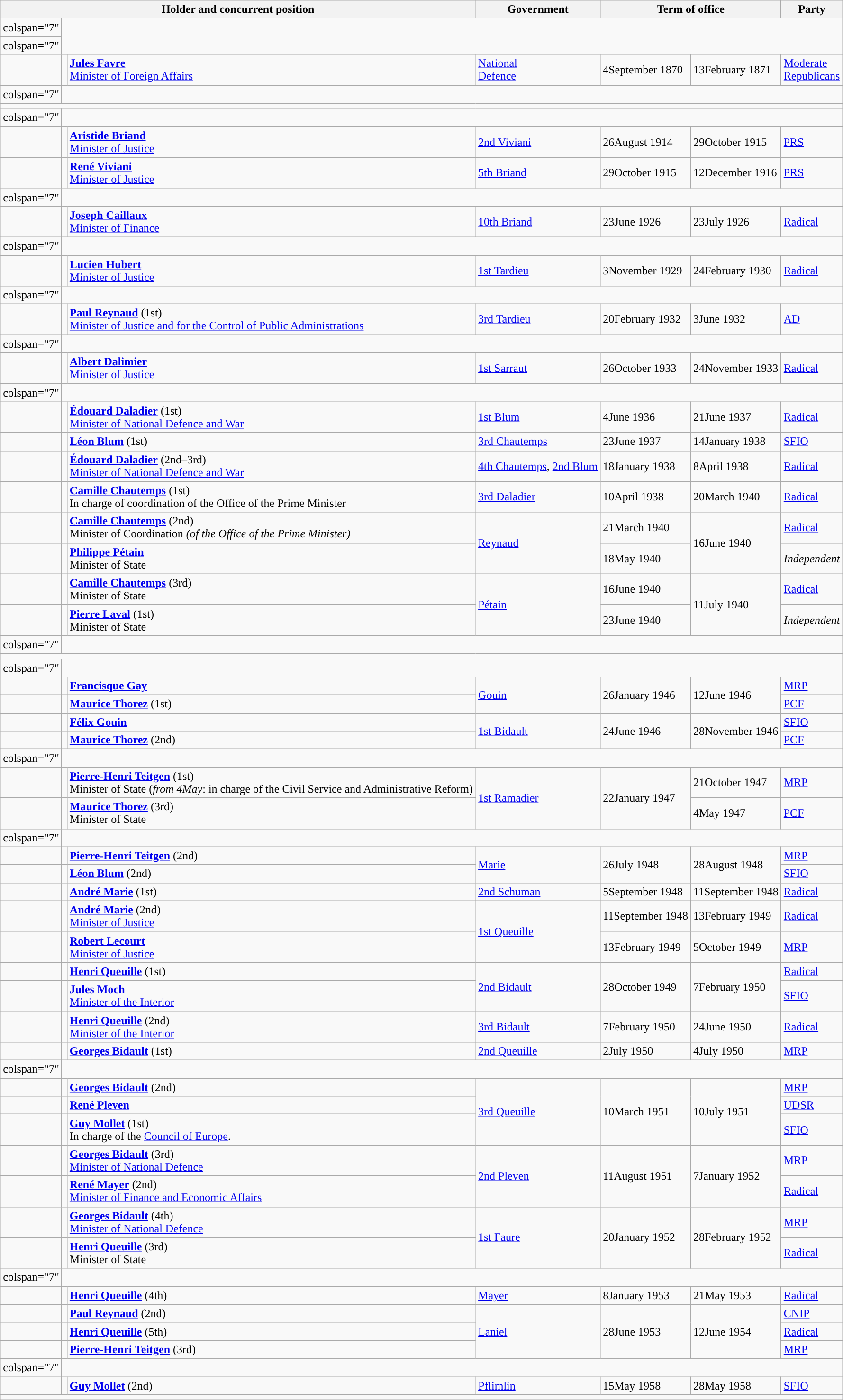<table class="wikitable">
<tr>
<th colspan="3">Holder and concurrent position</th>
<th>Government</th>
<th colspan="2">Term of office</th>
<th>Party</th>
</tr>
<tr>
<td>colspan="7" </td>
</tr>
<tr>
<td>colspan="7" </td>
</tr>
<tr>
<td style="background:"></td>
<td></td>
<td><strong><a href='#'>Jules Favre</a></strong><br><a href='#'>Minister of Foreign Affairs</a></td>
<td><a href='#'>National <br>Defence</a></td>
<td>4September 1870</td>
<td>13February 1871</td>
<td><a href='#'>Moderate <br>Republicans</a></td>
</tr>
<tr>
<td>colspan="7" </td>
</tr>
<tr>
<td colspan="7"></td>
</tr>
<tr>
<td>colspan="7" </td>
</tr>
<tr>
<td style="background:"></td>
<td></td>
<td><strong><a href='#'>Aristide Briand</a></strong><br><a href='#'>Minister of Justice</a></td>
<td><a href='#'>2nd Viviani</a></td>
<td>26August 1914</td>
<td>29October 1915</td>
<td><a href='#'>PRS</a></td>
</tr>
<tr>
<td style="background:"></td>
<td></td>
<td><strong><a href='#'>René Viviani</a></strong><br><a href='#'>Minister of Justice</a></td>
<td><a href='#'>5th Briand</a></td>
<td>29October 1915</td>
<td>12December 1916</td>
<td><a href='#'>PRS</a></td>
</tr>
<tr>
<td>colspan="7" </td>
</tr>
<tr>
<td style="background:"></td>
<td></td>
<td><strong><a href='#'>Joseph Caillaux</a></strong><br><a href='#'>Minister of Finance</a></td>
<td><a href='#'>10th Briand</a></td>
<td>23June 1926</td>
<td>23July 1926</td>
<td><a href='#'>Radical</a></td>
</tr>
<tr>
<td>colspan="7" </td>
</tr>
<tr>
<td style="background:"></td>
<td></td>
<td><strong><a href='#'>Lucien Hubert</a></strong><br><a href='#'>Minister of Justice</a></td>
<td><a href='#'>1st Tardieu</a></td>
<td>3November 1929</td>
<td>24February 1930</td>
<td><a href='#'>Radical</a></td>
</tr>
<tr>
<td>colspan="7" </td>
</tr>
<tr>
<td style="background:"></td>
<td></td>
<td><strong><a href='#'>Paul Reynaud</a></strong> (1st)<br><a href='#'>Minister of Justice and for the Control of Public Administrations</a></td>
<td><a href='#'>3rd Tardieu</a></td>
<td>20February 1932</td>
<td>3June 1932</td>
<td><a href='#'>AD</a></td>
</tr>
<tr>
<td>colspan="7" </td>
</tr>
<tr>
<td style="background:"></td>
<td></td>
<td><strong><a href='#'>Albert Dalimier</a></strong><br><a href='#'>Minister of Justice</a></td>
<td><a href='#'>1st Sarraut</a></td>
<td>26October 1933</td>
<td>24November 1933</td>
<td><a href='#'>Radical</a></td>
</tr>
<tr>
<td>colspan="7" </td>
</tr>
<tr>
<td style="background:"></td>
<td></td>
<td><strong><a href='#'>Édouard Daladier</a></strong> (1st)<br><a href='#'>Minister of National Defence and War</a></td>
<td><a href='#'>1st Blum</a></td>
<td>4June 1936</td>
<td>21June 1937</td>
<td><a href='#'>Radical</a></td>
</tr>
<tr>
<td style="background:"></td>
<td></td>
<td><strong><a href='#'>Léon Blum</a></strong> (1st)<br></td>
<td><a href='#'>3rd Chautemps</a></td>
<td>23June 1937</td>
<td>14January 1938</td>
<td><a href='#'>SFIO</a></td>
</tr>
<tr>
<td style="background:"></td>
<td></td>
<td><strong><a href='#'>Édouard Daladier</a></strong> (2nd–3rd)<br><a href='#'>Minister of National Defence and War</a></td>
<td><a href='#'>4th Chautemps</a>, <a href='#'>2nd Blum</a></td>
<td>18January 1938</td>
<td>8April 1938</td>
<td><a href='#'>Radical</a></td>
</tr>
<tr>
<td style="background:"></td>
<td></td>
<td><strong><a href='#'>Camille Chautemps</a></strong> (1st)<br>In charge of coordination of the Office of the Prime Minister</td>
<td><a href='#'>3rd Daladier</a></td>
<td>10April 1938</td>
<td>20March 1940</td>
<td><a href='#'>Radical</a></td>
</tr>
<tr>
<td style="background:"></td>
<td></td>
<td><strong><a href='#'>Camille Chautemps</a></strong> (2nd)<br>Minister of Coordination <em>(of the Office of the Prime Minister)</em></td>
<td rowspan="2"><a href='#'>Reynaud</a></td>
<td>21March 1940</td>
<td rowspan="2">16June 1940</td>
<td><a href='#'>Radical</a></td>
</tr>
<tr>
<td style="background:"></td>
<td></td>
<td><strong><a href='#'>Philippe Pétain</a></strong><br>Minister of State</td>
<td>18May 1940<br></td>
<td><em>Independent</em></td>
</tr>
<tr>
<td style="background:"></td>
<td></td>
<td><strong><a href='#'>Camille Chautemps</a></strong> (3rd)<br>Minister of State</td>
<td rowspan="2"><a href='#'>Pétain</a></td>
<td>16June 1940</td>
<td rowspan="2">11July 1940</td>
<td><a href='#'>Radical</a></td>
</tr>
<tr>
<td style="background:"></td>
<td></td>
<td><strong><a href='#'>Pierre Laval</a></strong> (1st)<br>Minister of State</td>
<td>23June 1940<br></td>
<td><em>Independent</em></td>
</tr>
<tr>
<td>colspan="7" </td>
</tr>
<tr>
<td colspan="7"></td>
</tr>
<tr>
<td>colspan="7" </td>
</tr>
<tr>
<td style="background:"></td>
<td></td>
<td><strong><a href='#'>Francisque Gay</a></strong><br></td>
<td rowspan="2"><a href='#'>Gouin</a></td>
<td rowspan="2">26January 1946</td>
<td rowspan="2">12June 1946</td>
<td><a href='#'>MRP</a></td>
</tr>
<tr>
<td style="background:"></td>
<td></td>
<td><strong><a href='#'>Maurice Thorez</a></strong> (1st)<br></td>
<td><a href='#'>PCF</a></td>
</tr>
<tr>
<td style="background:"></td>
<td></td>
<td><strong><a href='#'>Félix Gouin</a></strong></td>
<td rowspan="2"><a href='#'>1st Bidault</a></td>
<td rowspan="2">24June 1946</td>
<td rowspan="2">28November 1946</td>
<td><a href='#'>SFIO</a></td>
</tr>
<tr>
<td style="background:"></td>
<td></td>
<td><strong><a href='#'>Maurice Thorez</a></strong> (2nd)<br></td>
<td><a href='#'>PCF</a></td>
</tr>
<tr>
<td>colspan="7" </td>
</tr>
<tr>
<td style="background:"></td>
<td></td>
<td><strong><a href='#'>Pierre-Henri Teitgen</a></strong> (1st)<br>Minister of State (<em>from 4May</em>: in charge of the Civil Service and Administrative Reform)</td>
<td rowspan="2"><a href='#'>1st Ramadier</a></td>
<td rowspan="2">22January 1947</td>
<td>21October 1947</td>
<td><a href='#'>MRP</a></td>
</tr>
<tr>
<td style="background:"></td>
<td></td>
<td><strong><a href='#'>Maurice Thorez</a></strong> (3rd)<br>Minister of State</td>
<td>4May 1947<br></td>
<td><a href='#'>PCF</a></td>
</tr>
<tr>
<td>colspan="7" </td>
</tr>
<tr>
<td style="background:"></td>
<td></td>
<td><strong><a href='#'>Pierre-Henri Teitgen</a></strong> (2nd)</td>
<td rowspan="2"><a href='#'>Marie</a></td>
<td rowspan="2">26July 1948</td>
<td rowspan="2">28August 1948</td>
<td><a href='#'>MRP</a></td>
</tr>
<tr>
<td style="background:"></td>
<td></td>
<td><strong><a href='#'>Léon Blum</a></strong> (2nd)</td>
<td><a href='#'>SFIO</a></td>
</tr>
<tr>
<td style="background:"></td>
<td></td>
<td><strong><a href='#'>André Marie</a></strong> (1st)</td>
<td><a href='#'>2nd Schuman</a></td>
<td>5September 1948</td>
<td>11September 1948</td>
<td><a href='#'>Radical</a></td>
</tr>
<tr>
<td style="background:"></td>
<td></td>
<td><strong><a href='#'>André Marie</a></strong> (2nd)<br><a href='#'>Minister of Justice</a></td>
<td rowspan="2"><a href='#'>1st Queuille</a></td>
<td>11September 1948</td>
<td>13February 1949<br></td>
<td><a href='#'>Radical</a></td>
</tr>
<tr>
<td style="background:"></td>
<td></td>
<td><strong><a href='#'>Robert Lecourt</a></strong><br><a href='#'>Minister of Justice</a></td>
<td>13February 1949<br></td>
<td>5October 1949</td>
<td><a href='#'>MRP</a></td>
</tr>
<tr>
<td style="background:"></td>
<td></td>
<td><strong><a href='#'>Henri Queuille</a></strong> (1st)</td>
<td rowspan="2"><a href='#'>2nd Bidault</a></td>
<td rowspan="2">28October 1949</td>
<td rowspan="2">7February 1950</td>
<td><a href='#'>Radical</a></td>
</tr>
<tr>
<td style="background:"></td>
<td></td>
<td><strong><a href='#'>Jules Moch</a></strong><br><a href='#'>Minister of the Interior</a></td>
<td><a href='#'>SFIO</a></td>
</tr>
<tr>
<td style="background:"></td>
<td></td>
<td><strong><a href='#'>Henri Queuille</a></strong> (2nd)<br><a href='#'>Minister of the Interior</a></td>
<td><a href='#'>3rd Bidault</a></td>
<td>7February 1950</td>
<td>24June 1950</td>
<td><a href='#'>Radical</a></td>
</tr>
<tr>
<td style="background:"></td>
<td></td>
<td><strong><a href='#'>Georges Bidault</a></strong> (1st)</td>
<td><a href='#'>2nd Queuille</a></td>
<td>2July 1950</td>
<td>4July 1950</td>
<td><a href='#'>MRP</a></td>
</tr>
<tr>
<td>colspan="7" </td>
</tr>
<tr>
<td style="background:"></td>
<td></td>
<td><strong><a href='#'>Georges Bidault</a></strong> (2nd)</td>
<td rowspan="3"><a href='#'>3rd Queuille</a></td>
<td rowspan="3">10March 1951</td>
<td rowspan="3">10July 1951</td>
<td><a href='#'>MRP</a></td>
</tr>
<tr>
<td style="background:"></td>
<td></td>
<td><strong><a href='#'>René Pleven</a></strong></td>
<td><a href='#'>UDSR</a></td>
</tr>
<tr>
<td style="background:"></td>
<td></td>
<td><strong><a href='#'>Guy Mollet</a></strong> (1st)<br>In charge of the <a href='#'>Council of Europe</a>.</td>
<td><a href='#'>SFIO</a></td>
</tr>
<tr>
<td style="background:"></td>
<td></td>
<td><strong><a href='#'>Georges Bidault</a></strong> (3rd)<br><a href='#'>Minister of National Defence</a></td>
<td rowspan="2"><a href='#'>2nd Pleven</a></td>
<td rowspan="2">11August 1951</td>
<td rowspan="2">7January 1952</td>
<td><a href='#'>MRP</a></td>
</tr>
<tr>
<td style="background:"></td>
<td></td>
<td><strong><a href='#'>René Mayer</a></strong> (2nd)<br><a href='#'>Minister of Finance and Economic Affairs</a></td>
<td><a href='#'>Radical</a></td>
</tr>
<tr>
<td style="background:"></td>
<td></td>
<td><strong><a href='#'>Georges Bidault</a></strong> (4th)<br><a href='#'>Minister of National Defence</a></td>
<td rowspan="2"><a href='#'>1st Faure</a></td>
<td rowspan="2">20January 1952</td>
<td rowspan="2">28February 1952</td>
<td><a href='#'>MRP</a></td>
</tr>
<tr>
<td style="background:"></td>
<td></td>
<td><strong><a href='#'>Henri Queuille</a></strong> (3rd)<br>Minister of State</td>
<td><a href='#'>Radical</a></td>
</tr>
<tr>
<td>colspan="7" </td>
</tr>
<tr>
<td style="background:"></td>
<td></td>
<td><strong><a href='#'>Henri Queuille</a></strong> (4th)</td>
<td><a href='#'>Mayer</a></td>
<td>8January 1953</td>
<td>21May 1953</td>
<td><a href='#'>Radical</a></td>
</tr>
<tr>
<td style="background:"></td>
<td></td>
<td><strong><a href='#'>Paul Reynaud</a></strong> (2nd)</td>
<td rowspan="3"><a href='#'>Laniel</a></td>
<td rowspan="3">28June 1953</td>
<td rowspan="3">12June 1954</td>
<td><a href='#'>CNIP</a></td>
</tr>
<tr>
<td style="background:"></td>
<td></td>
<td><strong><a href='#'>Henri Queuille</a></strong> (5th)</td>
<td><a href='#'>Radical</a></td>
</tr>
<tr>
<td style="background:"></td>
<td></td>
<td><strong><a href='#'>Pierre-Henri Teitgen</a></strong> (3rd)</td>
<td><a href='#'>MRP</a></td>
</tr>
<tr>
<td>colspan="7" </td>
</tr>
<tr>
<td style="background:"></td>
<td></td>
<td><strong><a href='#'>Guy Mollet</a></strong> (2nd)</td>
<td><a href='#'>Pflimlin</a></td>
<td>15May 1958<br></td>
<td>28May 1958</td>
<td><a href='#'>SFIO</a></td>
</tr>
<tr>
<td colspan="7"></td>
</tr>
</table>
